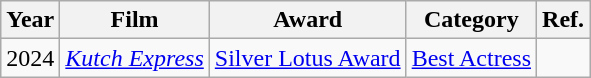<table class="wikitable">
<tr>
<th>Year</th>
<th>Film</th>
<th>Award</th>
<th>Category</th>
<th>Ref.</th>
</tr>
<tr>
<td>2024</td>
<td><em><a href='#'>Kutch Express</a></em></td>
<td><a href='#'>Silver Lotus Award</a></td>
<td><a href='#'>Best Actress</a></td>
<td></td>
</tr>
</table>
